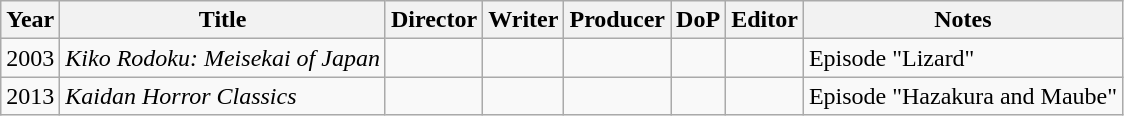<table class="wikitable">
<tr>
<th>Year</th>
<th>Title</th>
<th>Director</th>
<th>Writer</th>
<th>Producer</th>
<th>DoP</th>
<th>Editor</th>
<th>Notes</th>
</tr>
<tr>
<td>2003</td>
<td><em>Kiko Rodoku: Meisekai of Japan</em></td>
<td></td>
<td></td>
<td></td>
<td></td>
<td></td>
<td>Episode "Lizard"</td>
</tr>
<tr>
<td>2013</td>
<td><em>Kaidan Horror Classics</em></td>
<td></td>
<td></td>
<td></td>
<td></td>
<td></td>
<td>Episode "Hazakura and Maube"</td>
</tr>
</table>
